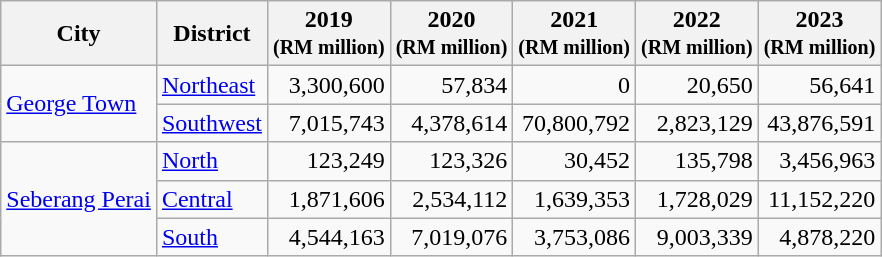<table class="wikitable sortable mw-collapsible">
<tr>
<th>City</th>
<th>District</th>
<th>2019<br><small>(RM million)</small></th>
<th>2020<br><small>(RM million)</small></th>
<th>2021<br><small>(RM million)</small></th>
<th>2022<br><small>(RM million)</small></th>
<th>2023<br><small>(RM million)</small></th>
</tr>
<tr>
<td rowspan="2"><a href='#'>George Town</a></td>
<td><a href='#'>Northeast</a></td>
<td align="right">3,300,600</td>
<td align="right">57,834</td>
<td align="right">0</td>
<td align="right">20,650</td>
<td align="right">56,641</td>
</tr>
<tr>
<td><a href='#'>Southwest</a></td>
<td align="right">7,015,743</td>
<td align="right">4,378,614</td>
<td align="right">70,800,792</td>
<td align="right">2,823,129</td>
<td align="right">43,876,591</td>
</tr>
<tr>
<td rowspan="3"><a href='#'>Seberang Perai</a></td>
<td><a href='#'>North</a></td>
<td align="right">123,249</td>
<td align="right">123,326</td>
<td align="right">30,452</td>
<td align="right">135,798</td>
<td align="right">3,456,963</td>
</tr>
<tr>
<td><a href='#'>Central</a></td>
<td align="right">1,871,606</td>
<td align="right">2,534,112</td>
<td align="right">1,639,353</td>
<td align="right">1,728,029</td>
<td align="right">11,152,220</td>
</tr>
<tr>
<td><a href='#'>South</a></td>
<td align="right">4,544,163</td>
<td align="right">7,019,076</td>
<td align="right">3,753,086</td>
<td align="right">9,003,339</td>
<td align="right">4,878,220</td>
</tr>
</table>
